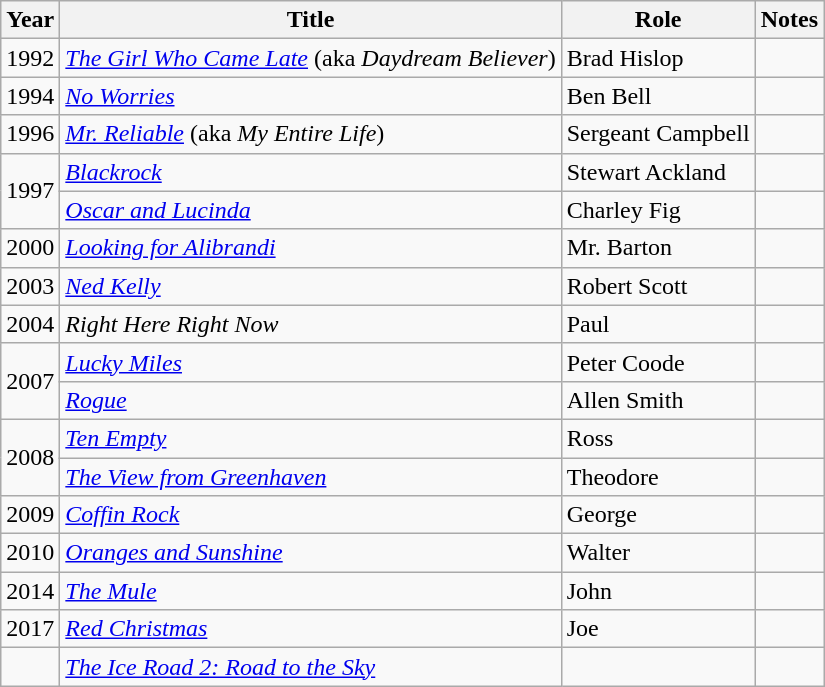<table class="wikitable sortable">
<tr>
<th>Year</th>
<th>Title</th>
<th>Role</th>
<th class="unsortable">Notes</th>
</tr>
<tr>
<td>1992</td>
<td><em><a href='#'>The Girl Who Came Late</a></em> (aka <em>Daydream Believer</em>)</td>
<td>Brad Hislop</td>
<td></td>
</tr>
<tr>
<td>1994</td>
<td><em><a href='#'>No Worries</a></em></td>
<td>Ben Bell</td>
<td></td>
</tr>
<tr>
<td>1996</td>
<td><em><a href='#'>Mr. Reliable</a></em> (aka <em>My Entire Life</em>)</td>
<td>Sergeant Campbell</td>
<td></td>
</tr>
<tr>
<td rowspan="2">1997</td>
<td><em><a href='#'>Blackrock</a></em></td>
<td>Stewart Ackland</td>
<td></td>
</tr>
<tr>
<td><em><a href='#'>Oscar and Lucinda</a></em></td>
<td>Charley Fig</td>
<td></td>
</tr>
<tr>
<td>2000</td>
<td><em><a href='#'>Looking for Alibrandi</a></em></td>
<td>Mr. Barton</td>
<td></td>
</tr>
<tr>
<td>2003</td>
<td><em><a href='#'>Ned Kelly</a></em></td>
<td>Robert Scott</td>
<td></td>
</tr>
<tr>
<td>2004</td>
<td><em>Right Here Right Now</em></td>
<td>Paul</td>
<td></td>
</tr>
<tr>
<td rowspan="2">2007</td>
<td><em><a href='#'>Lucky Miles</a></em></td>
<td>Peter Coode</td>
<td></td>
</tr>
<tr>
<td><em><a href='#'>Rogue</a></em></td>
<td>Allen Smith</td>
<td></td>
</tr>
<tr>
<td rowspan="2">2008</td>
<td><em><a href='#'>Ten Empty</a></em></td>
<td>Ross</td>
<td></td>
</tr>
<tr>
<td><em><a href='#'>The View from Greenhaven</a></em></td>
<td>Theodore</td>
<td></td>
</tr>
<tr>
<td>2009</td>
<td><em><a href='#'>Coffin Rock</a></em></td>
<td>George</td>
<td></td>
</tr>
<tr>
<td>2010</td>
<td><em><a href='#'>Oranges and Sunshine</a></em></td>
<td>Walter</td>
<td></td>
</tr>
<tr>
<td>2014</td>
<td><em><a href='#'>The Mule</a></em></td>
<td>John</td>
<td></td>
</tr>
<tr>
<td>2017</td>
<td><em><a href='#'>Red Christmas</a></em></td>
<td>Joe</td>
<td></td>
</tr>
<tr>
<td></td>
<td><em><a href='#'>The Ice Road 2: Road to the Sky</a></em></td>
<td></td>
<td></td>
</tr>
</table>
